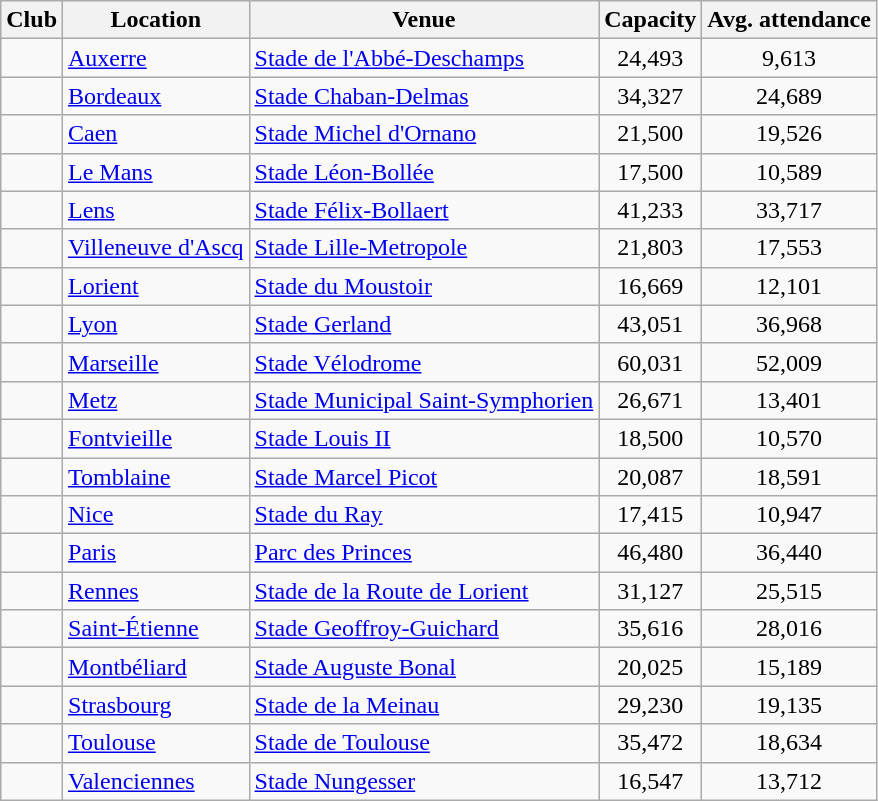<table class="wikitable sortable">
<tr>
<th>Club</th>
<th>Location</th>
<th>Venue</th>
<th>Capacity</th>
<th>Avg. attendance</th>
</tr>
<tr>
<td></td>
<td><a href='#'>Auxerre</a></td>
<td><a href='#'>Stade de l'Abbé-Deschamps</a></td>
<td align="center">24,493</td>
<td align="center">9,613</td>
</tr>
<tr>
<td></td>
<td><a href='#'>Bordeaux</a></td>
<td><a href='#'>Stade Chaban-Delmas</a></td>
<td align="center">34,327</td>
<td align="center">24,689</td>
</tr>
<tr>
<td></td>
<td><a href='#'>Caen</a></td>
<td><a href='#'>Stade Michel d'Ornano</a></td>
<td align="center">21,500</td>
<td align="center">19,526</td>
</tr>
<tr>
<td></td>
<td><a href='#'>Le Mans</a></td>
<td><a href='#'>Stade Léon-Bollée</a></td>
<td align="center">17,500</td>
<td align="center">10,589</td>
</tr>
<tr>
<td></td>
<td><a href='#'>Lens</a></td>
<td><a href='#'>Stade Félix-Bollaert</a></td>
<td align="center">41,233</td>
<td align="center">33,717</td>
</tr>
<tr>
<td></td>
<td><a href='#'>Villeneuve d'Ascq</a></td>
<td><a href='#'>Stade Lille-Metropole</a></td>
<td align="center">21,803</td>
<td align="center">17,553</td>
</tr>
<tr>
<td></td>
<td><a href='#'>Lorient</a></td>
<td><a href='#'>Stade du Moustoir</a></td>
<td align="center">16,669</td>
<td align="center">12,101</td>
</tr>
<tr>
<td></td>
<td><a href='#'>Lyon</a></td>
<td><a href='#'>Stade Gerland</a></td>
<td align="center">43,051</td>
<td align="center">36,968</td>
</tr>
<tr>
<td></td>
<td><a href='#'>Marseille</a></td>
<td><a href='#'>Stade Vélodrome</a></td>
<td align="center">60,031</td>
<td align="center">52,009</td>
</tr>
<tr>
<td></td>
<td><a href='#'>Metz</a></td>
<td><a href='#'>Stade Municipal Saint-Symphorien</a></td>
<td align="center">26,671</td>
<td align="center">13,401</td>
</tr>
<tr>
<td></td>
<td><a href='#'>Fontvieille</a></td>
<td><a href='#'>Stade Louis II</a></td>
<td align="center">18,500</td>
<td align="center">10,570</td>
</tr>
<tr>
<td></td>
<td><a href='#'>Tomblaine</a></td>
<td><a href='#'>Stade Marcel Picot</a></td>
<td align="center">20,087</td>
<td align="center">18,591</td>
</tr>
<tr>
<td></td>
<td><a href='#'>Nice</a></td>
<td><a href='#'>Stade du Ray</a></td>
<td align="center">17,415</td>
<td align="center">10,947</td>
</tr>
<tr>
<td></td>
<td><a href='#'>Paris</a></td>
<td><a href='#'>Parc des Princes</a></td>
<td align="center">46,480</td>
<td align="center">36,440</td>
</tr>
<tr>
<td></td>
<td><a href='#'>Rennes</a></td>
<td><a href='#'>Stade de la Route de Lorient</a></td>
<td align="center">31,127</td>
<td align="center">25,515</td>
</tr>
<tr>
<td></td>
<td><a href='#'>Saint-Étienne</a></td>
<td><a href='#'>Stade Geoffroy-Guichard</a></td>
<td align="center">35,616</td>
<td align="center">28,016</td>
</tr>
<tr>
<td></td>
<td><a href='#'>Montbéliard</a></td>
<td><a href='#'>Stade Auguste Bonal</a></td>
<td align="center">20,025</td>
<td align="center">15,189</td>
</tr>
<tr>
<td></td>
<td><a href='#'>Strasbourg</a></td>
<td><a href='#'>Stade de la Meinau</a></td>
<td align="center">29,230</td>
<td align="center">19,135</td>
</tr>
<tr>
<td></td>
<td><a href='#'>Toulouse</a></td>
<td><a href='#'>Stade de Toulouse</a></td>
<td align="center">35,472</td>
<td align="center">18,634</td>
</tr>
<tr>
<td></td>
<td><a href='#'>Valenciennes</a></td>
<td><a href='#'>Stade Nungesser</a></td>
<td align="center">16,547</td>
<td align="center">13,712</td>
</tr>
</table>
